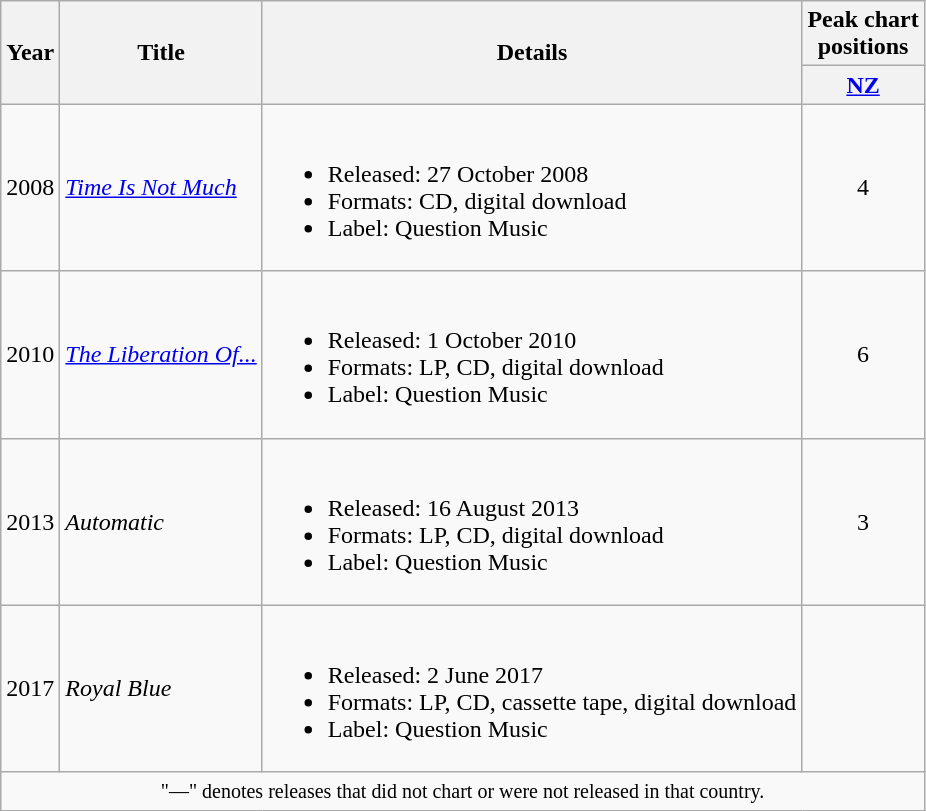<table class="wikitable plainrowheaders">
<tr>
<th rowspan="2">Year</th>
<th rowspan="2">Title</th>
<th rowspan="2">Details</th>
<th>Peak chart<br>positions</th>
</tr>
<tr>
<th><a href='#'>NZ</a></th>
</tr>
<tr>
<td>2008</td>
<td><em><a href='#'>Time Is Not Much</a></em></td>
<td><br><ul><li>Released: 27 October 2008</li><li>Formats: CD, digital download</li><li>Label: Question Music</li></ul></td>
<td align=center>4</td>
</tr>
<tr>
<td>2010</td>
<td><em><a href='#'>The Liberation Of...</a></em></td>
<td><br><ul><li>Released: 1 October 2010</li><li>Formats: LP, CD, digital download</li><li>Label: Question Music</li></ul></td>
<td align=center>6</td>
</tr>
<tr>
<td>2013</td>
<td><em>Automatic</em></td>
<td><br><ul><li>Released: 16 August 2013</li><li>Formats: LP, CD, digital download</li><li>Label: Question Music</li></ul></td>
<td align=center>3</td>
</tr>
<tr>
<td>2017</td>
<td><em>Royal Blue</em></td>
<td><br><ul><li>Released: 2 June 2017</li><li>Formats: LP, CD, cassette tape, digital download</li><li>Label: Question Music</li></ul></td>
<td></td>
</tr>
<tr>
<td style="text-align:center;" colspan="4"><small>"—" denotes releases that did not chart or were not released in that country.</small></td>
</tr>
</table>
